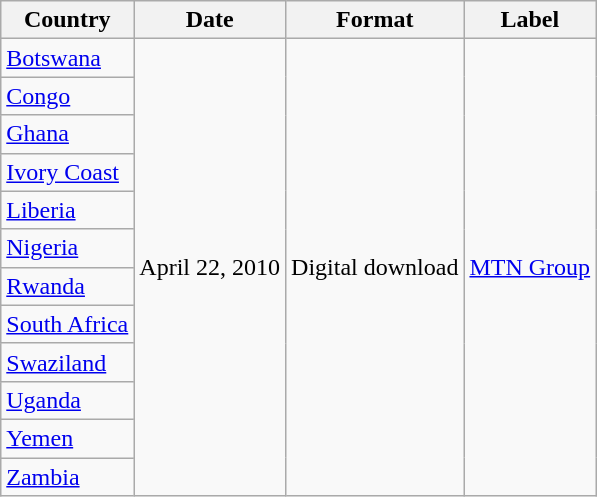<table class=wikitable>
<tr>
<th>Country</th>
<th>Date</th>
<th>Format</th>
<th>Label</th>
</tr>
<tr>
<td><a href='#'>Botswana</a></td>
<td rowspan="12">April 22, 2010</td>
<td rowspan="12">Digital download</td>
<td rowspan="12"><a href='#'>MTN Group</a></td>
</tr>
<tr>
<td><a href='#'>Congo</a></td>
</tr>
<tr>
<td><a href='#'>Ghana</a></td>
</tr>
<tr>
<td><a href='#'>Ivory Coast</a></td>
</tr>
<tr>
<td><a href='#'>Liberia</a></td>
</tr>
<tr>
<td><a href='#'>Nigeria</a></td>
</tr>
<tr>
<td><a href='#'>Rwanda</a></td>
</tr>
<tr>
<td><a href='#'>South Africa</a></td>
</tr>
<tr>
<td><a href='#'>Swaziland</a></td>
</tr>
<tr>
<td><a href='#'>Uganda</a></td>
</tr>
<tr>
<td><a href='#'>Yemen</a></td>
</tr>
<tr>
<td><a href='#'>Zambia</a></td>
</tr>
</table>
